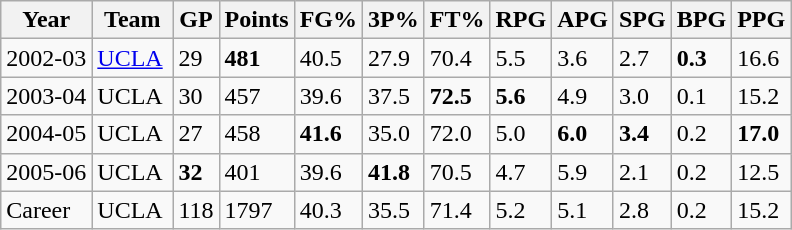<table class="wikitable">
<tr>
<th>Year</th>
<th>Team</th>
<th>GP</th>
<th>Points</th>
<th>FG%</th>
<th>3P%</th>
<th>FT%</th>
<th>RPG</th>
<th>APG</th>
<th>SPG</th>
<th>BPG</th>
<th>PPG</th>
</tr>
<tr>
<td>2002-03</td>
<td><a href='#'>UCLA</a></td>
<td>29</td>
<td><strong>481</strong></td>
<td>40.5</td>
<td>27.9</td>
<td>70.4</td>
<td>5.5</td>
<td>3.6</td>
<td>2.7</td>
<td><strong>0.3</strong></td>
<td>16.6</td>
</tr>
<tr>
<td>2003-04</td>
<td>UCLA </td>
<td>30</td>
<td>457</td>
<td>39.6</td>
<td>37.5</td>
<td><strong>72.5</strong></td>
<td><strong>5.6</strong></td>
<td>4.9</td>
<td>3.0</td>
<td>0.1</td>
<td>15.2</td>
</tr>
<tr>
<td>2004-05</td>
<td>UCLA </td>
<td>27</td>
<td>458</td>
<td><strong>41.6</strong></td>
<td>35.0</td>
<td>72.0</td>
<td>5.0</td>
<td><strong>6.0</strong></td>
<td><strong>3.4</strong></td>
<td>0.2</td>
<td><strong>17.0</strong></td>
</tr>
<tr>
<td>2005-06</td>
<td>UCLA </td>
<td><strong>32</strong></td>
<td>401</td>
<td>39.6</td>
<td><strong>41.8</strong></td>
<td>70.5</td>
<td>4.7</td>
<td>5.9</td>
<td>2.1</td>
<td>0.2</td>
<td>12.5</td>
</tr>
<tr>
<td>Career</td>
<td>UCLA </td>
<td>118</td>
<td>1797</td>
<td>40.3</td>
<td>35.5</td>
<td>71.4</td>
<td>5.2</td>
<td>5.1</td>
<td>2.8</td>
<td>0.2</td>
<td>15.2</td>
</tr>
</table>
